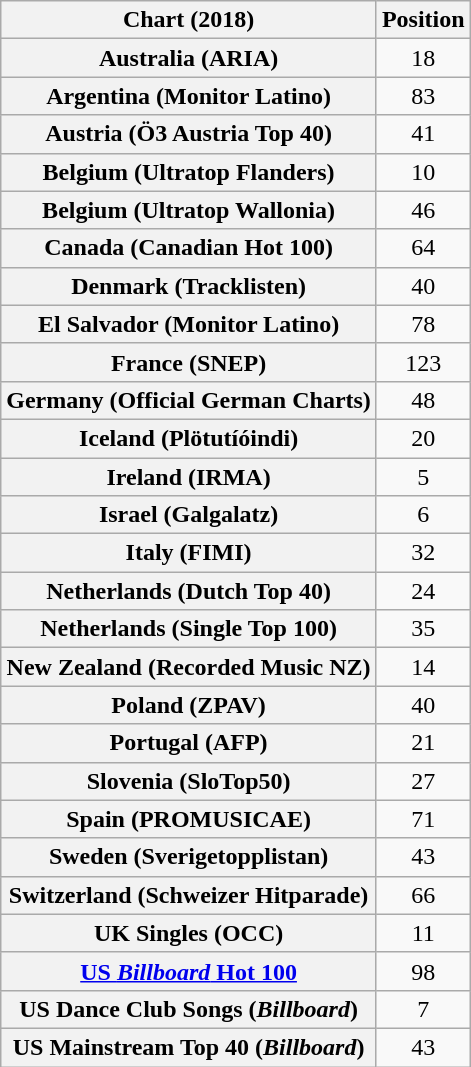<table class="wikitable sortable plainrowheaders" style="text-align:center">
<tr>
<th scope="col">Chart (2018)</th>
<th scope="col">Position</th>
</tr>
<tr>
<th scope="row">Australia (ARIA)</th>
<td>18</td>
</tr>
<tr>
<th scope="row">Argentina (Monitor Latino)</th>
<td>83</td>
</tr>
<tr>
<th scope="row">Austria (Ö3 Austria Top 40)</th>
<td>41</td>
</tr>
<tr>
<th scope="row">Belgium (Ultratop Flanders)</th>
<td>10</td>
</tr>
<tr>
<th scope="row">Belgium (Ultratop Wallonia)</th>
<td>46</td>
</tr>
<tr>
<th scope="row">Canada (Canadian Hot 100)</th>
<td>64</td>
</tr>
<tr>
<th scope="row">Denmark (Tracklisten)</th>
<td>40</td>
</tr>
<tr>
<th scope="row">El Salvador (Monitor Latino)</th>
<td>78</td>
</tr>
<tr>
<th scope="row">France (SNEP)</th>
<td>123</td>
</tr>
<tr>
<th scope="row">Germany (Official German Charts)</th>
<td>48</td>
</tr>
<tr>
<th scope="row">Iceland (Plötutíóindi)</th>
<td>20</td>
</tr>
<tr>
<th scope="row">Ireland (IRMA)</th>
<td>5</td>
</tr>
<tr>
<th scope="row">Israel (Galgalatz)</th>
<td>6</td>
</tr>
<tr>
<th scope="row">Italy (FIMI)</th>
<td>32</td>
</tr>
<tr>
<th scope="row">Netherlands (Dutch Top 40)</th>
<td>24</td>
</tr>
<tr>
<th scope="row">Netherlands (Single Top 100)</th>
<td>35</td>
</tr>
<tr>
<th scope="row">New Zealand (Recorded Music NZ)</th>
<td>14</td>
</tr>
<tr>
<th scope="row">Poland (ZPAV)</th>
<td>40</td>
</tr>
<tr>
<th scope="row">Portugal (AFP)</th>
<td>21</td>
</tr>
<tr>
<th scope="row">Slovenia (SloTop50)</th>
<td>27</td>
</tr>
<tr>
<th scope="row">Spain (PROMUSICAE)</th>
<td>71</td>
</tr>
<tr>
<th scope="row">Sweden (Sverigetopplistan)</th>
<td>43</td>
</tr>
<tr>
<th scope="row">Switzerland (Schweizer Hitparade)</th>
<td>66</td>
</tr>
<tr>
<th scope="row">UK Singles (OCC)</th>
<td>11</td>
</tr>
<tr>
<th scope="row"><a href='#'>US <em>Billboard</em> Hot 100</a></th>
<td>98</td>
</tr>
<tr>
<th scope="row">US Dance Club Songs (<em>Billboard</em>)</th>
<td>7</td>
</tr>
<tr>
<th scope="row">US Mainstream Top 40 (<em>Billboard</em>)</th>
<td>43</td>
</tr>
</table>
